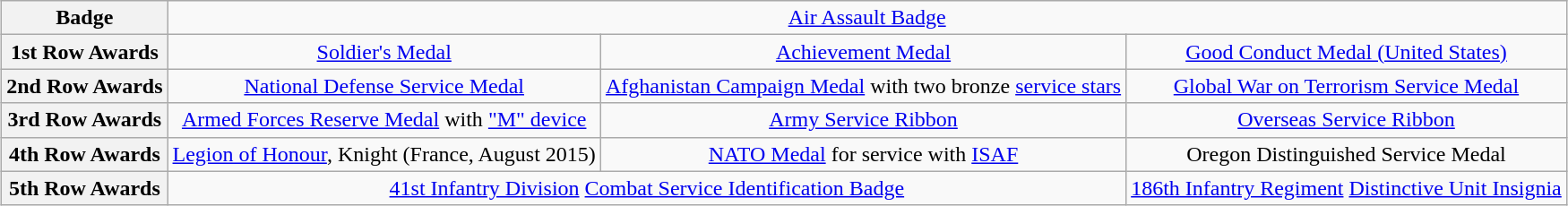<table class="wikitable" style="margin:1em auto; text-align:center;">
<tr>
<th>Badge</th>
<td colspan="3"><a href='#'>Air Assault Badge</a></td>
</tr>
<tr>
<th>1st Row Awards</th>
<td><a href='#'>Soldier's Medal</a></td>
<td><a href='#'>Achievement Medal</a></td>
<td><a href='#'>Good Conduct Medal (United States)</a></td>
</tr>
<tr>
<th>2nd Row Awards</th>
<td><a href='#'>National Defense Service Medal</a></td>
<td><a href='#'>Afghanistan Campaign Medal</a> with two bronze <a href='#'>service stars</a></td>
<td><a href='#'>Global War on Terrorism Service Medal</a></td>
</tr>
<tr>
<th>3rd Row Awards</th>
<td><a href='#'>Armed Forces Reserve Medal</a> with <a href='#'>"M" device</a></td>
<td><a href='#'>Army Service Ribbon</a></td>
<td><a href='#'>Overseas Service Ribbon</a></td>
</tr>
<tr>
<th>4th Row Awards</th>
<td><a href='#'>Legion of Honour</a>, Knight (France, August 2015)</td>
<td><a href='#'>NATO Medal</a> for service with <a href='#'>ISAF</a></td>
<td>Oregon Distinguished Service Medal</td>
</tr>
<tr>
<th>5th Row Awards</th>
<td colspan="2"><a href='#'>41st Infantry Division</a> <a href='#'>Combat Service Identification Badge</a></td>
<td colspan="1"><a href='#'>186th Infantry Regiment</a> <a href='#'>Distinctive Unit Insignia</a></td>
</tr>
</table>
